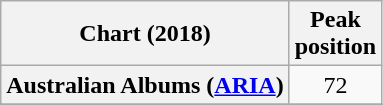<table class="wikitable sortable plainrowheaders" style="text-align:center;">
<tr>
<th scope="col">Chart (2018)</th>
<th scope="col">Peak<br>position</th>
</tr>
<tr>
<th scope="row">Australian Albums (<a href='#'>ARIA</a>)</th>
<td>72</td>
</tr>
<tr>
</tr>
<tr>
</tr>
<tr>
</tr>
<tr>
</tr>
<tr>
</tr>
<tr>
</tr>
<tr>
</tr>
<tr>
</tr>
<tr>
</tr>
<tr>
</tr>
<tr>
</tr>
<tr>
</tr>
<tr>
</tr>
<tr>
</tr>
<tr>
</tr>
<tr>
</tr>
<tr>
</tr>
</table>
